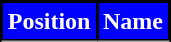<table class="wikitable sortable">
<tr>
<th style="background:#0000FF; color:#FFFFFF; border:2px solid #000;" scope="col">Position</th>
<th style="background:#0000FF; color:#FFFFFF; border:2px solid #000;" scope="col">Name</th>
</tr>
<tr>
</tr>
</table>
